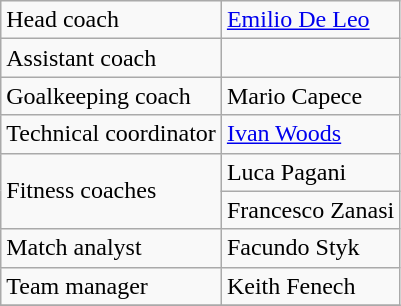<table class="wikitable">
<tr>
<td>Head coach</td>
<td> <a href='#'>Emilio De Leo</a></td>
</tr>
<tr>
<td>Assistant coach</td>
<td></td>
</tr>
<tr>
<td>Goalkeeping coach</td>
<td> Mario Capece</td>
</tr>
<tr>
<td>Technical coordinator</td>
<td> <a href='#'>Ivan Woods</a></td>
</tr>
<tr>
<td rowspan="2">Fitness coaches</td>
<td> Luca Pagani</td>
</tr>
<tr>
<td> Francesco Zanasi</td>
</tr>
<tr>
<td>Match analyst</td>
<td> Facundo Styk</td>
</tr>
<tr>
<td>Team manager</td>
<td> Keith Fenech</td>
</tr>
<tr>
</tr>
</table>
